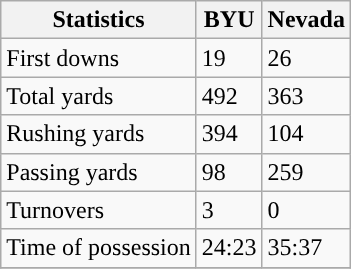<table class="wikitable">
<tr>
<th>Statistics</th>
<th>BYU</th>
<th>Nevada</th>
</tr>
<tr>
<td>First downs</td>
<td>19</td>
<td>26</td>
</tr>
<tr>
<td>Total yards</td>
<td>492</td>
<td>363</td>
</tr>
<tr>
<td>Rushing yards</td>
<td>394</td>
<td>104</td>
</tr>
<tr>
<td>Passing yards</td>
<td>98</td>
<td>259</td>
</tr>
<tr>
<td>Turnovers</td>
<td>3</td>
<td>0</td>
</tr>
<tr>
<td>Time of possession</td>
<td>24:23</td>
<td>35:37</td>
</tr>
<tr>
</tr>
</table>
